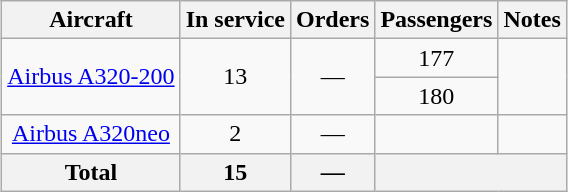<table class="wikitable" style="margin:1em auto; border-collapse:collapse;text-align:center">
<tr>
<th>Aircraft</th>
<th>In service</th>
<th>Orders</th>
<th>Passengers</th>
<th>Notes</th>
</tr>
<tr>
<td rowspan="2"><a href='#'>Airbus A320-200</a></td>
<td rowspan="2">13</td>
<td rowspan="2">—</td>
<td>177</td>
<td rowspan="2"></td>
</tr>
<tr>
<td>180</td>
</tr>
<tr>
<td><a href='#'>Airbus A320neo</a></td>
<td>2</td>
<td>—</td>
<td></td>
<td></td>
</tr>
<tr>
<th>Total</th>
<th>15</th>
<th>—</th>
<th colspan="2"></th>
</tr>
</table>
